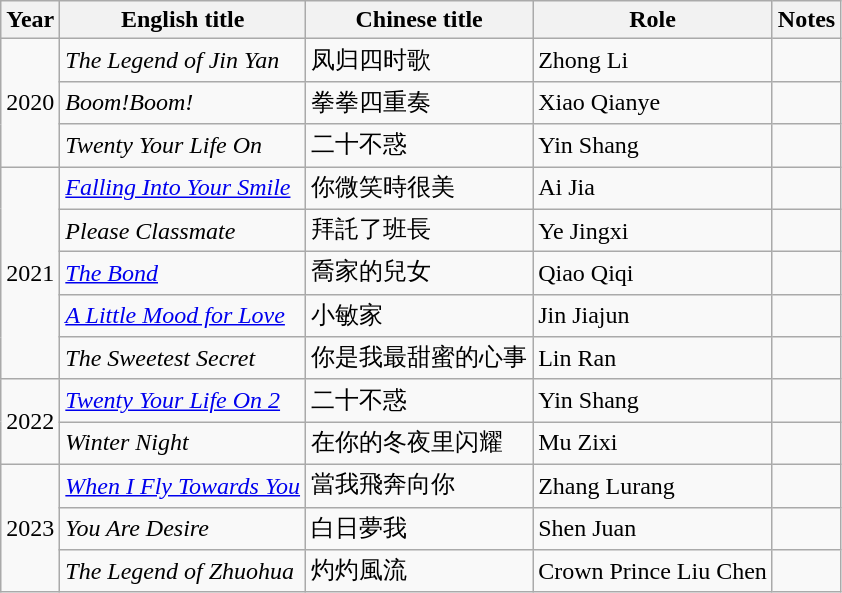<table class="wikitable">
<tr>
<th>Year</th>
<th>English title</th>
<th>Chinese title</th>
<th>Role</th>
<th>Notes</th>
</tr>
<tr>
<td rowspan="3">2020</td>
<td><em>The Legend of Jin Yan</em></td>
<td>凤归四时歌</td>
<td>Zhong Li</td>
<td></td>
</tr>
<tr>
<td><em>Boom!Boom!</em></td>
<td>拳拳四重奏</td>
<td>Xiao Qianye</td>
<td></td>
</tr>
<tr>
<td><em>Twenty Your Life On</em></td>
<td>二十不惑</td>
<td>Yin Shang</td>
<td></td>
</tr>
<tr>
<td rowspan="5">2021</td>
<td><em><a href='#'>Falling Into Your Smile</a></em></td>
<td>你微笑時很美</td>
<td>Ai Jia</td>
<td></td>
</tr>
<tr>
<td><em>Please Classmate</em></td>
<td>拜託了班長</td>
<td>Ye Jingxi</td>
<td></td>
</tr>
<tr>
<td><em><a href='#'>The Bond</a></em></td>
<td>喬家的兒女</td>
<td>Qiao Qiqi</td>
<td></td>
</tr>
<tr>
<td><em><a href='#'>A Little Mood for Love</a></em></td>
<td>小敏家</td>
<td>Jin Jiajun</td>
<td></td>
</tr>
<tr>
<td><em>The Sweetest Secret</em></td>
<td>你是我最甜蜜的心事</td>
<td>Lin Ran</td>
<td></td>
</tr>
<tr>
<td rowspan="2">2022</td>
<td><em><a href='#'>Twenty Your Life On 2</a></em></td>
<td>二十不惑</td>
<td>Yin Shang</td>
<td></td>
</tr>
<tr>
<td><em>Winter Night</em></td>
<td>在你的冬夜里闪耀</td>
<td>Mu Zixi</td>
<td></td>
</tr>
<tr>
<td rowspan="3">2023</td>
<td><em><a href='#'>When I Fly Towards You</a></em></td>
<td>當我飛奔向你</td>
<td>Zhang Lurang</td>
<td></td>
</tr>
<tr>
<td><em>You Are Desire</em></td>
<td>白日夢我</td>
<td>Shen Juan</td>
<td></td>
</tr>
<tr>
<td><em>The Legend of Zhuohua</em></td>
<td>灼灼風流</td>
<td>Crown Prince Liu Chen</td>
<td></td>
</tr>
</table>
